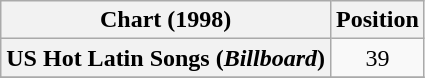<table class="wikitable plainrowheaders " style="text-align:center;">
<tr>
<th scope="col">Chart (1998)</th>
<th scope="col">Position</th>
</tr>
<tr>
<th scope="row">US Hot Latin Songs (<em>Billboard</em>)</th>
<td>39</td>
</tr>
<tr>
</tr>
</table>
